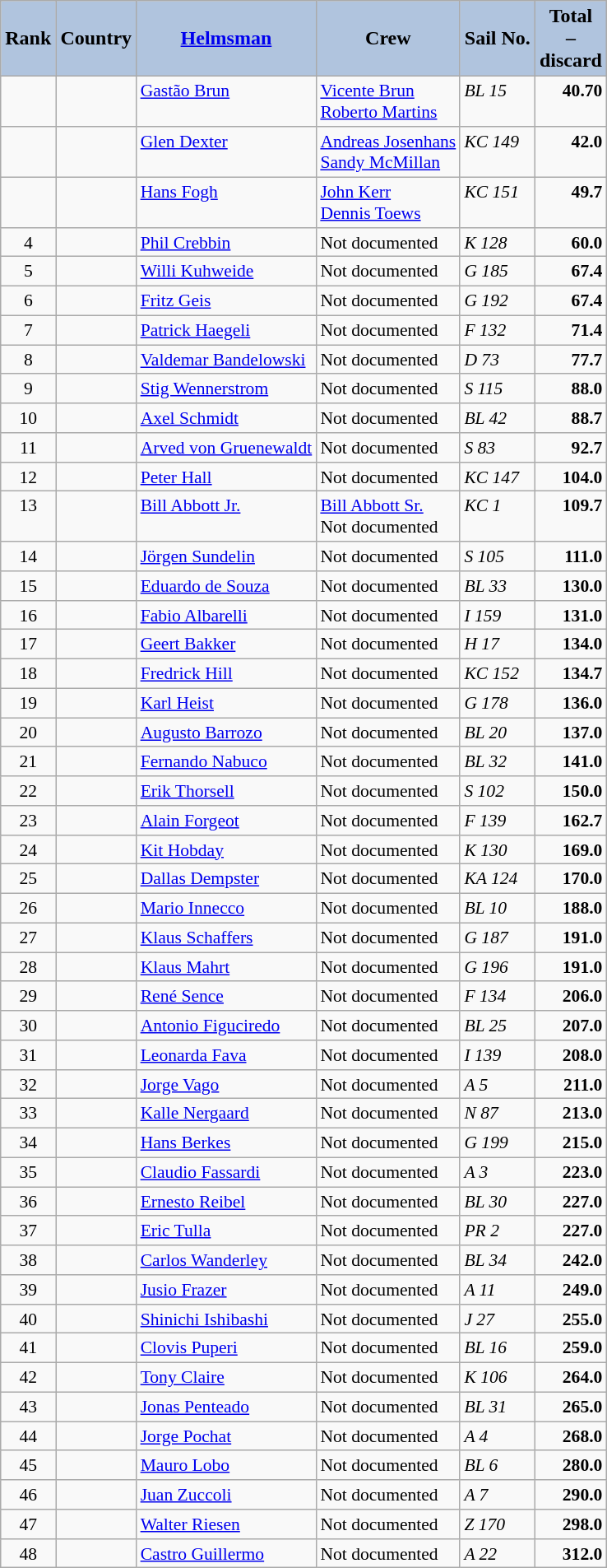<table class="wikitable">
<tr>
<th style="text-align:center;background-color:LightSteelBlue"><strong>Rank</strong></th>
<th style="text-align:center;background-color:LightSteelBlue"><strong>Country</strong></th>
<th style="text-align:center;background-color:LightSteelBlue"><strong><a href='#'>Helmsman</a></strong></th>
<th style="text-align:center;background-color:LightSteelBlue"><strong>Crew</strong></th>
<th style="text-align:center;background-color:LightSteelBlue"><strong>Sail No.</strong></th>
<th style="text-align:center;background-color:LightSteelBlue"><strong>Total<br>–<br>discard</strong></th>
</tr>
<tr>
<td style="text-align:center; vertical-align:top; font-size:90%"></td>
<td style="vertical-align:top; font-size:90%"></td>
<td style="vertical-align:top; font-size:90%"><a href='#'>Gastão Brun</a></td>
<td style="vertical-align:top; font-size:90%"><a href='#'>Vicente Brun</a><br><a href='#'>Roberto Martins</a></td>
<td style="vertical-align:top; font-size:90%"><em>BL 15</em></td>
<td style="text-align:right; vertical-align:top; font-size:90%"><strong>40.70</strong></td>
</tr>
<tr>
<td style="text-align:center; vertical-align:top; font-size:90%"></td>
<td style="vertical-align:top; font-size:90%"></td>
<td style="vertical-align:top; font-size:90%"><a href='#'>Glen Dexter</a></td>
<td style="vertical-align:top; font-size:90%"><a href='#'>Andreas Josenhans</a><br><a href='#'>Sandy McMillan</a></td>
<td style="vertical-align:top; font-size:90%"><em>KC 149</em></td>
<td style="text-align:right; vertical-align:top; font-size:90%"><strong>42.0</strong></td>
</tr>
<tr>
<td style="text-align:center; vertical-align:top; font-size:90%"></td>
<td style="vertical-align:top; font-size:90%"></td>
<td style="vertical-align:top; font-size:90%"><a href='#'>Hans Fogh</a></td>
<td style="vertical-align:top; font-size:90%"><a href='#'>John Kerr</a><br><a href='#'>Dennis Toews</a></td>
<td style="vertical-align:top; font-size:90%"><em>KC 151</em></td>
<td style="text-align:right; vertical-align:top; font-size:90%"><strong>49.7</strong></td>
</tr>
<tr>
<td style="text-align:center; vertical-align:top; font-size:90%">4</td>
<td style="vertical-align:top; font-size:90%"></td>
<td style="vertical-align:top; font-size:90%"><a href='#'>Phil Crebbin</a></td>
<td style="vertical-align:top; font-size:90%">Not documented</td>
<td style="vertical-align:top; font-size:90%"><em>K 128</em></td>
<td style="text-align:right; vertical-align:top; font-size:90%"><strong>60.0</strong></td>
</tr>
<tr>
<td style="text-align:center; vertical-align:top; font-size:90%">5</td>
<td style="vertical-align:top; font-size:90%"></td>
<td style="vertical-align:top; font-size:90%"><a href='#'>Willi Kuhweide</a></td>
<td style="vertical-align:top; font-size:90%">Not documented</td>
<td style="vertical-align:top; font-size:90%"><em>G 185</em></td>
<td style="text-align:right; vertical-align:top; font-size:90%"><strong>67.4</strong></td>
</tr>
<tr>
<td style="text-align:center; vertical-align:top; font-size:90%">6</td>
<td style="vertical-align:top; font-size:90%"></td>
<td style="vertical-align:top; font-size:90%"><a href='#'>Fritz Geis</a></td>
<td style="vertical-align:top; font-size:90%">Not documented</td>
<td style="vertical-align:top; font-size:90%"><em>G 192</em></td>
<td style="text-align:right; vertical-align:top; font-size:90%"><strong>67.4</strong></td>
</tr>
<tr>
<td style="text-align:center; vertical-align:top; font-size:90%">7</td>
<td style="vertical-align:top; font-size:90%"></td>
<td style="vertical-align:top; font-size:90%"><a href='#'>Patrick Haegeli</a></td>
<td style="vertical-align:top; font-size:90%">Not documented</td>
<td style="vertical-align:top; font-size:90%"><em>F 132</em></td>
<td style="text-align:right; vertical-align:top; font-size:90%"><strong>71.4</strong></td>
</tr>
<tr>
<td style="text-align:center; vertical-align:top; font-size:90%">8</td>
<td style="vertical-align:top; font-size:90%"></td>
<td style="vertical-align:top; font-size:90%"><a href='#'>Valdemar Bandelowski</a></td>
<td style="vertical-align:top; font-size:90%">Not documented</td>
<td style="vertical-align:top; font-size:90%"><em>D 73</em></td>
<td style="text-align:right; vertical-align:top; font-size:90%"><strong>77.7</strong></td>
</tr>
<tr>
<td style="text-align:center; vertical-align:top; font-size:90%">9</td>
<td style="vertical-align:top; font-size:90%"></td>
<td style="vertical-align:top; font-size:90%"><a href='#'>Stig Wennerstrom</a></td>
<td style="vertical-align:top; font-size:90%">Not documented</td>
<td style="vertical-align:top; font-size:90%"><em>S 115</em></td>
<td style="text-align:right; vertical-align:top; font-size:90%"><strong>88.0</strong></td>
</tr>
<tr>
<td style="text-align:center; vertical-align:top; font-size:90%">10</td>
<td style="vertical-align:top; font-size:90%"></td>
<td style="vertical-align:top; font-size:90%"><a href='#'>Axel Schmidt</a></td>
<td style="vertical-align:top; font-size:90%">Not documented</td>
<td style="vertical-align:top; font-size:90%"><em>BL 42</em></td>
<td style="text-align:right; vertical-align:top; font-size:90%"><strong>88.7</strong></td>
</tr>
<tr>
<td style="text-align:center; vertical-align:top; font-size:90%">11</td>
<td style="vertical-align:top; font-size:90%"></td>
<td style="vertical-align:top; font-size:90%"><a href='#'>Arved von Gruenewaldt</a></td>
<td style="vertical-align:top; font-size:90%">Not documented</td>
<td style="vertical-align:top; font-size:90%"><em>S 83</em></td>
<td style="text-align:right; vertical-align:top; font-size:90%"><strong>92.7</strong></td>
</tr>
<tr>
<td style="text-align:center; vertical-align:top; font-size:90%">12</td>
<td style="vertical-align:top; font-size:90%"></td>
<td style="vertical-align:top; font-size:90%"><a href='#'>Peter Hall</a></td>
<td style="vertical-align:top; font-size:90%">Not documented</td>
<td style="vertical-align:top; font-size:90%"><em>KC 147</em></td>
<td style="text-align:right; vertical-align:top; font-size:90%"><strong>104.0</strong></td>
</tr>
<tr>
<td style="text-align:center; vertical-align:top; font-size:90%">13</td>
<td style="vertical-align:top; font-size:90%"></td>
<td style="vertical-align:top; font-size:90%"><a href='#'>Bill Abbott Jr.</a></td>
<td style="vertical-align:top; font-size:90%"><a href='#'>Bill Abbott Sr.</a><br>Not documented</td>
<td style="vertical-align:top; font-size:90%"><em>KC 1</em></td>
<td style="text-align:right; vertical-align:top; font-size:90%"><strong>109.7</strong></td>
</tr>
<tr>
<td style="text-align:center; vertical-align:top; font-size:90%">14</td>
<td style="vertical-align:top; font-size:90%"></td>
<td style="vertical-align:top; font-size:90%"><a href='#'>Jörgen Sundelin</a></td>
<td style="vertical-align:top; font-size:90%">Not documented</td>
<td style="vertical-align:top; font-size:90%"><em>S 105</em></td>
<td style="text-align:right; vertical-align:top; font-size:90%"><strong>111.0</strong></td>
</tr>
<tr>
<td style="text-align:center; vertical-align:top; font-size:90%">15</td>
<td style="vertical-align:top; font-size:90%"></td>
<td style="vertical-align:top; font-size:90%"><a href='#'>Eduardo de Souza</a></td>
<td style="vertical-align:top; font-size:90%">Not documented</td>
<td style="vertical-align:top; font-size:90%"><em>BL 33</em></td>
<td style="text-align:right; vertical-align:top; font-size:90%"><strong>130.0</strong></td>
</tr>
<tr>
<td style="text-align:center; vertical-align:top; font-size:90%">16</td>
<td style="vertical-align:top; font-size:90%"></td>
<td style="vertical-align:top; font-size:90%"><a href='#'>Fabio Albarelli</a></td>
<td style="vertical-align:top; font-size:90%">Not documented</td>
<td style="vertical-align:top; font-size:90%"><em>I 159</em></td>
<td style="text-align:right; vertical-align:top; font-size:90%"><strong>131.0</strong></td>
</tr>
<tr>
<td style="text-align:center; vertical-align:top; font-size:90%">17</td>
<td style="vertical-align:top; font-size:90%"></td>
<td style="vertical-align:top; font-size:90%"><a href='#'>Geert Bakker</a></td>
<td style="vertical-align:top; font-size:90%">Not documented</td>
<td style="vertical-align:top; font-size:90%"><em>H 17</em></td>
<td style="text-align:right; vertical-align:top; font-size:90%"><strong>134.0</strong></td>
</tr>
<tr>
<td style="text-align:center; vertical-align:top; font-size:90%">18</td>
<td style="vertical-align:top; font-size:90%"></td>
<td style="vertical-align:top; font-size:90%"><a href='#'>Fredrick Hill</a></td>
<td style="vertical-align:top; font-size:90%">Not documented</td>
<td style="vertical-align:top; font-size:90%"><em>KC 152</em></td>
<td style="text-align:right; vertical-align:top; font-size:90%"><strong>134.7</strong></td>
</tr>
<tr>
<td style="text-align:center; vertical-align:top; font-size:90%">19</td>
<td style="vertical-align:top; font-size:90%"></td>
<td style="vertical-align:top; font-size:90%"><a href='#'>Karl Heist</a></td>
<td style="vertical-align:top; font-size:90%">Not documented</td>
<td style="vertical-align:top; font-size:90%"><em>G 178</em></td>
<td style="text-align:right; vertical-align:top; font-size:90%"><strong>136.0</strong></td>
</tr>
<tr>
<td style="text-align:center; vertical-align:top; font-size:90%">20</td>
<td style="vertical-align:top; font-size:90%"></td>
<td style="vertical-align:top; font-size:90%"><a href='#'>Augusto Barrozo</a></td>
<td style="vertical-align:top; font-size:90%">Not documented</td>
<td style="vertical-align:top; font-size:90%"><em>BL 20</em></td>
<td style="text-align:right; vertical-align:top; font-size:90%"><strong>137.0</strong></td>
</tr>
<tr>
<td style="text-align:center; vertical-align:top; font-size:90%">21</td>
<td style="vertical-align:top; font-size:90%"></td>
<td style="vertical-align:top; font-size:90%"><a href='#'>Fernando Nabuco</a></td>
<td style="vertical-align:top; font-size:90%">Not documented</td>
<td style="vertical-align:top; font-size:90%"><em>BL 32</em></td>
<td style="text-align:right; vertical-align:top; font-size:90%"><strong>141.0</strong></td>
</tr>
<tr>
<td style="text-align:center; vertical-align:top; font-size:90%">22</td>
<td style="vertical-align:top; font-size:90%"></td>
<td style="vertical-align:top; font-size:90%"><a href='#'>Erik Thorsell</a></td>
<td style="vertical-align:top; font-size:90%">Not documented</td>
<td style="vertical-align:top; font-size:90%"><em>S 102</em></td>
<td style="text-align:right; vertical-align:top; font-size:90%"><strong>150.0</strong></td>
</tr>
<tr>
<td style="text-align:center; vertical-align:top; font-size:90%">23</td>
<td style="vertical-align:top; font-size:90%"></td>
<td style="vertical-align:top; font-size:90%"><a href='#'>Alain Forgeot</a></td>
<td style="vertical-align:top; font-size:90%">Not documented</td>
<td style="vertical-align:top; font-size:90%"><em>F 139</em></td>
<td style="text-align:right; vertical-align:top; font-size:90%"><strong>162.7</strong></td>
</tr>
<tr>
<td style="text-align:center; vertical-align:top; font-size:90%">24</td>
<td style="vertical-align:top; font-size:90%"></td>
<td style="vertical-align:top; font-size:90%"><a href='#'>Kit Hobday</a></td>
<td style="vertical-align:top; font-size:90%">Not documented</td>
<td style="vertical-align:top; font-size:90%"><em>K 130</em></td>
<td style="text-align:right; vertical-align:top; font-size:90%"><strong>169.0 </strong></td>
</tr>
<tr>
<td style="text-align:center; vertical-align:top; font-size:90%">25</td>
<td style="vertical-align:top; font-size:90%"></td>
<td style="vertical-align:top; font-size:90%"><a href='#'>Dallas Dempster</a></td>
<td style="vertical-align:top; font-size:90%">Not documented</td>
<td style="vertical-align:top; font-size:90%"><em>KA 124</em></td>
<td style="text-align:right; vertical-align:top; font-size:90%"><strong>170.0</strong></td>
</tr>
<tr>
<td style="text-align:center; vertical-align:top; font-size:90%">26</td>
<td style="vertical-align:top; font-size:90%"></td>
<td style="vertical-align:top; font-size:90%"><a href='#'>Mario Innecco</a></td>
<td style="vertical-align:top; font-size:90%">Not documented</td>
<td style="vertical-align:top; font-size:90%"><em>BL 10</em></td>
<td style="text-align:right; vertical-align:top; font-size:90%"><strong>188.0</strong></td>
</tr>
<tr>
<td style="text-align:center; vertical-align:top; font-size:90%">27</td>
<td style="vertical-align:top; font-size:90%"></td>
<td style="vertical-align:top; font-size:90%"><a href='#'>Klaus Schaffers</a></td>
<td style="vertical-align:top; font-size:90%">Not documented</td>
<td style="vertical-align:top; font-size:90%"><em>G 187</em></td>
<td style="text-align:right; vertical-align:top; font-size:90%"><strong>191.0</strong></td>
</tr>
<tr>
<td style="text-align:center; vertical-align:top; font-size:90%">28</td>
<td style="vertical-align:top; font-size:90%"></td>
<td style="vertical-align:top; font-size:90%"><a href='#'>Klaus Mahrt</a></td>
<td style="vertical-align:top; font-size:90%">Not documented</td>
<td style="vertical-align:top; font-size:90%"><em>G 196</em></td>
<td style="text-align:right; vertical-align:top; font-size:90%"><strong>191.0</strong></td>
</tr>
<tr>
<td style="text-align:center; vertical-align:top; font-size:90%">29</td>
<td style="vertical-align:top; font-size:90%"></td>
<td style="vertical-align:top; font-size:90%"><a href='#'>René Sence</a></td>
<td style="vertical-align:top; font-size:90%">Not documented</td>
<td style="vertical-align:top; font-size:90%"><em>F 134</em></td>
<td style="text-align:right; vertical-align:top; font-size:90%"><strong>206.0</strong></td>
</tr>
<tr>
<td style="text-align:center; vertical-align:top; font-size:90%">30</td>
<td style="vertical-align:top; font-size:90%"></td>
<td style="vertical-align:top; font-size:90%"><a href='#'>Antonio Figuciredo</a></td>
<td style="vertical-align:top; font-size:90%">Not documented</td>
<td style="vertical-align:top; font-size:90%"><em>BL 25</em></td>
<td style="text-align:right; vertical-align:top; font-size:90%"><strong>207.0</strong></td>
</tr>
<tr>
<td style="text-align:center; vertical-align:top; font-size:90%">31</td>
<td style="vertical-align:top; font-size:90%"></td>
<td style="vertical-align:top; font-size:90%"><a href='#'>Leonarda Fava</a></td>
<td style="vertical-align:top; font-size:90%">Not documented</td>
<td style="vertical-align:top; font-size:90%"><em>I 139</em></td>
<td style="text-align:right; vertical-align:top; font-size:90%"><strong>208.0</strong></td>
</tr>
<tr>
<td style="text-align:center; vertical-align:top; font-size:90%">32</td>
<td style="vertical-align:top; font-size:90%"></td>
<td style="vertical-align:top; font-size:90%"><a href='#'>Jorge Vago</a></td>
<td style="vertical-align:top; font-size:90%">Not documented</td>
<td style="vertical-align:top; font-size:90%"><em>A 5</em></td>
<td style="text-align:right; vertical-align:top; font-size:90%"><strong>211.0</strong></td>
</tr>
<tr>
<td style="text-align:center; vertical-align:top; font-size:90%">33</td>
<td style="vertical-align:top; font-size:90%"></td>
<td style="vertical-align:top; font-size:90%"><a href='#'>Kalle Nergaard</a></td>
<td style="vertical-align:top; font-size:90%">Not documented</td>
<td style="vertical-align:top; font-size:90%"><em>N 87</em></td>
<td style="text-align:right; vertical-align:top; font-size:90%"><strong>213.0</strong></td>
</tr>
<tr>
<td style="text-align:center; vertical-align:top; font-size:90%">34</td>
<td style="vertical-align:top; font-size:90%"></td>
<td style="vertical-align:top; font-size:90%"><a href='#'>Hans Berkes</a></td>
<td style="vertical-align:top; font-size:90%">Not documented</td>
<td style="vertical-align:top; font-size:90%"><em>G 199</em></td>
<td style="text-align:right; vertical-align:top; font-size:90%"><strong>215.0</strong></td>
</tr>
<tr>
<td style="text-align:center; vertical-align:top; font-size:90%">35</td>
<td style="vertical-align:top; font-size:90%"></td>
<td style="vertical-align:top; font-size:90%"><a href='#'>Claudio Fassardi</a></td>
<td style="vertical-align:top; font-size:90%">Not documented</td>
<td style="vertical-align:top; font-size:90%"><em>A 3</em></td>
<td style="text-align:right; vertical-align:top; font-size:90%"><strong>223.0</strong></td>
</tr>
<tr>
<td style="text-align:center; vertical-align:top; font-size:90%">36</td>
<td style="vertical-align:top; font-size:90%"></td>
<td style="vertical-align:top; font-size:90%"><a href='#'>Ernesto Reibel</a></td>
<td style="vertical-align:top; font-size:90%">Not documented</td>
<td style="vertical-align:top; font-size:90%"><em>BL 30</em></td>
<td style="text-align:right; vertical-align:top; font-size:90%"><strong>227.0</strong></td>
</tr>
<tr>
<td style="text-align:center; vertical-align:top; font-size:90%">37</td>
<td style="vertical-align:top; font-size:90%"></td>
<td style="vertical-align:top; font-size:90%"><a href='#'>Eric Tulla</a></td>
<td style="vertical-align:top; font-size:90%">Not documented</td>
<td style="vertical-align:top; font-size:90%"><em>PR 2</em></td>
<td style="text-align:right; vertical-align:top; font-size:90%"><strong>227.0</strong></td>
</tr>
<tr>
<td style="text-align:center; vertical-align:top; font-size:90%">38</td>
<td style="vertical-align:top; font-size:90%"></td>
<td style="vertical-align:top; font-size:90%"><a href='#'>Carlos Wanderley</a></td>
<td style="vertical-align:top; font-size:90%">Not documented</td>
<td style="vertical-align:top; font-size:90%"><em>BL 34</em></td>
<td style="text-align:right; vertical-align:top; font-size:90%"><strong>242.0</strong></td>
</tr>
<tr>
<td style="text-align:center; vertical-align:top; font-size:90%">39</td>
<td style="vertical-align:top; font-size:90%"></td>
<td style="vertical-align:top; font-size:90%"><a href='#'>Jusio Frazer</a></td>
<td style="vertical-align:top; font-size:90%">Not documented</td>
<td style="vertical-align:top; font-size:90%"><em>A 11</em></td>
<td style="text-align:right; vertical-align:top; font-size:90%"><strong>249.0</strong></td>
</tr>
<tr>
<td style="text-align:center; vertical-align:top; font-size:90%">40</td>
<td style="vertical-align:top; font-size:90%"></td>
<td style="vertical-align:top; font-size:90%"><a href='#'>Shinichi Ishibashi</a></td>
<td style="vertical-align:top; font-size:90%">Not documented</td>
<td style="vertical-align:top; font-size:90%"><em>J 27</em></td>
<td style="text-align:right; vertical-align:top; font-size:90%"><strong>255.0</strong></td>
</tr>
<tr>
<td style="text-align:center; vertical-align:top; font-size:90%">41</td>
<td style="vertical-align:top; font-size:90%"></td>
<td style="vertical-align:top; font-size:90%"><a href='#'>Clovis Puperi</a></td>
<td style="vertical-align:top; font-size:90%">Not documented</td>
<td style="vertical-align:top; font-size:90%"><em>BL 16</em></td>
<td style="text-align:right; vertical-align:top; font-size:90%"><strong>259.0</strong></td>
</tr>
<tr>
<td style="text-align:center; vertical-align:top; font-size:90%">42</td>
<td style="vertical-align:top; font-size:90%"></td>
<td style="vertical-align:top; font-size:90%"><a href='#'>Tony Claire</a></td>
<td style="vertical-align:top; font-size:90%">Not documented</td>
<td style="vertical-align:top; font-size:90%"><em>K 106</em></td>
<td style="text-align:right; vertical-align:top; font-size:90%"><strong>264.0</strong></td>
</tr>
<tr>
<td style="text-align:center; vertical-align:top; font-size:90%">43</td>
<td style="vertical-align:top; font-size:90%"></td>
<td style="vertical-align:top; font-size:90%"><a href='#'>Jonas Penteado</a></td>
<td style="vertical-align:top; font-size:90%">Not documented</td>
<td style="vertical-align:top; font-size:90%"><em>BL 31</em></td>
<td style="text-align:right; vertical-align:top; font-size:90%"><strong>265.0</strong></td>
</tr>
<tr>
<td style="text-align:center; vertical-align:top; font-size:90%">44</td>
<td style="vertical-align:top; font-size:90%"></td>
<td style="vertical-align:top; font-size:90%"><a href='#'>Jorge Pochat</a></td>
<td style="vertical-align:top; font-size:90%">Not documented</td>
<td style="vertical-align:top; font-size:90%"><em>A 4</em></td>
<td style="text-align:right; vertical-align:top; font-size:90%"><strong>268.0</strong></td>
</tr>
<tr>
<td style="text-align:center; vertical-align:top; font-size:90%">45</td>
<td style="vertical-align:top; font-size:90%"></td>
<td style="vertical-align:top; font-size:90%"><a href='#'>Mauro Lobo</a></td>
<td style="vertical-align:top; font-size:90%">Not documented</td>
<td style="vertical-align:top; font-size:90%"><em>BL 6</em></td>
<td style="text-align:right; vertical-align:top; font-size:90%"><strong>280.0</strong></td>
</tr>
<tr>
<td style="text-align:center; vertical-align:top; font-size:90%">46</td>
<td style="vertical-align:top; font-size:90%"></td>
<td style="vertical-align:top; font-size:90%"><a href='#'>Juan Zuccoli</a></td>
<td style="vertical-align:top; font-size:90%">Not documented</td>
<td style="vertical-align:top; font-size:90%"><em>A 7</em></td>
<td style="text-align:right; vertical-align:top; font-size:90%"><strong>290.0</strong></td>
</tr>
<tr>
<td style="text-align:center; vertical-align:top; font-size:90%">47</td>
<td style="vertical-align:top; font-size:90%"></td>
<td style="vertical-align:top; font-size:90%"><a href='#'>Walter Riesen</a></td>
<td style="vertical-align:top; font-size:90%">Not documented</td>
<td style="vertical-align:top; font-size:90%"><em>Z 170</em></td>
<td style="text-align:right; vertical-align:top; font-size:90%"><strong>298.0</strong></td>
</tr>
<tr>
<td style="text-align:center; vertical-align:top; font-size:90%">48</td>
<td style="vertical-align:top; font-size:90%"></td>
<td style="vertical-align:top; font-size:90%"><a href='#'>Castro Guillermo</a></td>
<td style="vertical-align:top; font-size:90%">Not documented</td>
<td style="vertical-align:top; font-size:90%"><em>A 22</em></td>
<td style="text-align:right; vertical-align:top; font-size:90%"><strong>312.0</strong></td>
</tr>
</table>
